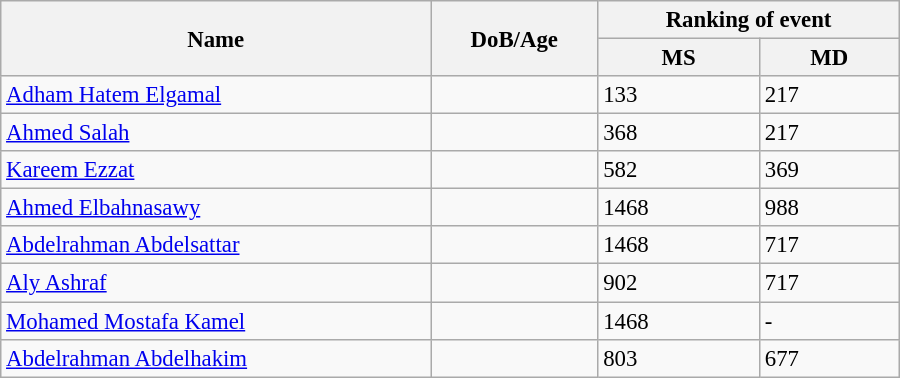<table class="wikitable" style="width:600px; font-size:95%;">
<tr>
<th rowspan="2" align="left">Name</th>
<th rowspan="2" align="left">DoB/Age</th>
<th colspan="2" align="center">Ranking of event</th>
</tr>
<tr>
<th align="left">MS</th>
<th align="left">MD</th>
</tr>
<tr>
<td><a href='#'>Adham Hatem Elgamal</a></td>
<td></td>
<td>133</td>
<td>217</td>
</tr>
<tr>
<td><a href='#'>Ahmed Salah</a></td>
<td></td>
<td>368</td>
<td>217</td>
</tr>
<tr>
<td><a href='#'>Kareem Ezzat</a></td>
<td></td>
<td>582</td>
<td>369</td>
</tr>
<tr>
<td><a href='#'>Ahmed Elbahnasawy</a></td>
<td></td>
<td>1468</td>
<td>988</td>
</tr>
<tr>
<td><a href='#'>Abdelrahman Abdelsattar</a></td>
<td></td>
<td>1468</td>
<td>717</td>
</tr>
<tr>
<td><a href='#'>Aly Ashraf</a></td>
<td></td>
<td>902</td>
<td>717</td>
</tr>
<tr>
<td><a href='#'>Mohamed Mostafa Kamel</a></td>
<td></td>
<td>1468</td>
<td>-</td>
</tr>
<tr>
<td><a href='#'>Abdelrahman Abdelhakim</a></td>
<td></td>
<td>803</td>
<td>677</td>
</tr>
</table>
